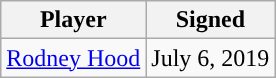<table class="wikitable sortable sortable" style="text-align: center">
<tr>
<th>Player</th>
<th>Signed</th>
</tr>
<tr style="text-align: center">
<td><a href='#'>Rodney Hood</a></td>
<td>July 6, 2019</td>
</tr>
</table>
